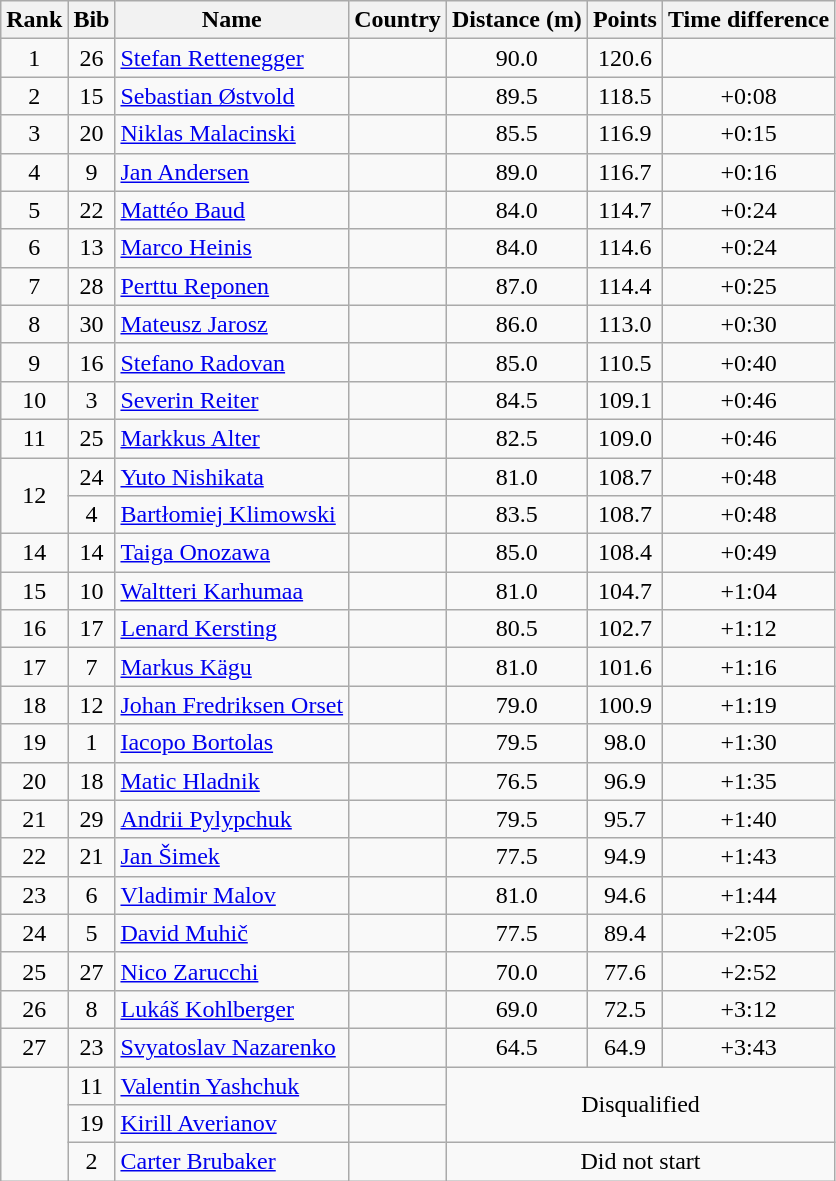<table class="wikitable sortable" style="text-align:center">
<tr>
<th>Rank</th>
<th>Bib</th>
<th>Name</th>
<th>Country</th>
<th>Distance (m)</th>
<th>Points</th>
<th>Time difference</th>
</tr>
<tr>
<td>1</td>
<td>26</td>
<td align=left><a href='#'>Stefan Rettenegger</a></td>
<td align=left></td>
<td>90.0</td>
<td>120.6</td>
<td></td>
</tr>
<tr>
<td>2</td>
<td>15</td>
<td align=left><a href='#'>Sebastian Østvold</a></td>
<td align=left></td>
<td>89.5</td>
<td>118.5</td>
<td>+0:08</td>
</tr>
<tr>
<td>3</td>
<td>20</td>
<td align=left><a href='#'>Niklas Malacinski</a></td>
<td align=left></td>
<td>85.5</td>
<td>116.9</td>
<td>+0:15</td>
</tr>
<tr>
<td>4</td>
<td>9</td>
<td align=left><a href='#'>Jan Andersen</a></td>
<td align=left></td>
<td>89.0</td>
<td>116.7</td>
<td>+0:16</td>
</tr>
<tr>
<td>5</td>
<td>22</td>
<td align=left><a href='#'>Mattéo Baud</a></td>
<td align=left></td>
<td>84.0</td>
<td>114.7</td>
<td>+0:24</td>
</tr>
<tr>
<td>6</td>
<td>13</td>
<td align=left><a href='#'>Marco Heinis</a></td>
<td align=left></td>
<td>84.0</td>
<td>114.6</td>
<td>+0:24</td>
</tr>
<tr>
<td>7</td>
<td>28</td>
<td align=left><a href='#'>Perttu Reponen</a></td>
<td align=left></td>
<td>87.0</td>
<td>114.4</td>
<td>+0:25</td>
</tr>
<tr>
<td>8</td>
<td>30</td>
<td align=left><a href='#'>Mateusz Jarosz</a></td>
<td align=left></td>
<td>86.0</td>
<td>113.0</td>
<td>+0:30</td>
</tr>
<tr>
<td>9</td>
<td>16</td>
<td align=left><a href='#'>Stefano Radovan</a></td>
<td align=left></td>
<td>85.0</td>
<td>110.5</td>
<td>+0:40</td>
</tr>
<tr>
<td>10</td>
<td>3</td>
<td align=left><a href='#'>Severin Reiter</a></td>
<td align=left></td>
<td>84.5</td>
<td>109.1</td>
<td>+0:46</td>
</tr>
<tr>
<td>11</td>
<td>25</td>
<td align=left><a href='#'>Markkus Alter</a></td>
<td align=left></td>
<td>82.5</td>
<td>109.0</td>
<td>+0:46</td>
</tr>
<tr>
<td rowspan=2>12</td>
<td>24</td>
<td align=left><a href='#'>Yuto Nishikata</a></td>
<td align=left></td>
<td>81.0</td>
<td>108.7</td>
<td>+0:48</td>
</tr>
<tr>
<td>4</td>
<td align=left><a href='#'>Bartłomiej Klimowski</a></td>
<td align=left></td>
<td>83.5</td>
<td>108.7</td>
<td>+0:48</td>
</tr>
<tr>
<td>14</td>
<td>14</td>
<td align=left><a href='#'>Taiga Onozawa</a></td>
<td align=left></td>
<td>85.0</td>
<td>108.4</td>
<td>+0:49</td>
</tr>
<tr>
<td>15</td>
<td>10</td>
<td align=left><a href='#'>Waltteri Karhumaa</a></td>
<td align=left></td>
<td>81.0</td>
<td>104.7</td>
<td>+1:04</td>
</tr>
<tr>
<td>16</td>
<td>17</td>
<td align=left><a href='#'>Lenard Kersting</a></td>
<td align=left></td>
<td>80.5</td>
<td>102.7</td>
<td>+1:12</td>
</tr>
<tr>
<td>17</td>
<td>7</td>
<td align=left><a href='#'>Markus Kägu</a></td>
<td align=left></td>
<td>81.0</td>
<td>101.6</td>
<td>+1:16</td>
</tr>
<tr>
<td>18</td>
<td>12</td>
<td align=left><a href='#'>Johan Fredriksen Orset</a></td>
<td align=left></td>
<td>79.0</td>
<td>100.9</td>
<td>+1:19</td>
</tr>
<tr>
<td>19</td>
<td>1</td>
<td align=left><a href='#'>Iacopo Bortolas</a></td>
<td align=left></td>
<td>79.5</td>
<td>98.0</td>
<td>+1:30</td>
</tr>
<tr>
<td>20</td>
<td>18</td>
<td align=left><a href='#'>Matic Hladnik</a></td>
<td align=left></td>
<td>76.5</td>
<td>96.9</td>
<td>+1:35</td>
</tr>
<tr>
<td>21</td>
<td>29</td>
<td align=left><a href='#'>Andrii Pylypchuk</a></td>
<td align=left></td>
<td>79.5</td>
<td>95.7</td>
<td>+1:40</td>
</tr>
<tr>
<td>22</td>
<td>21</td>
<td align=left><a href='#'>Jan Šimek</a></td>
<td align=left></td>
<td>77.5</td>
<td>94.9</td>
<td>+1:43</td>
</tr>
<tr>
<td>23</td>
<td>6</td>
<td align=left><a href='#'>Vladimir Malov</a></td>
<td align=left></td>
<td>81.0</td>
<td>94.6</td>
<td>+1:44</td>
</tr>
<tr>
<td>24</td>
<td>5</td>
<td align=left><a href='#'>David Muhič</a></td>
<td align=left></td>
<td>77.5</td>
<td>89.4</td>
<td>+2:05</td>
</tr>
<tr>
<td>25</td>
<td>27</td>
<td align=left><a href='#'>Nico Zarucchi</a></td>
<td align=left></td>
<td>70.0</td>
<td>77.6</td>
<td>+2:52</td>
</tr>
<tr>
<td>26</td>
<td>8</td>
<td align=left><a href='#'>Lukáš Kohlberger</a></td>
<td align=left></td>
<td>69.0</td>
<td>72.5</td>
<td>+3:12</td>
</tr>
<tr>
<td>27</td>
<td>23</td>
<td align=left><a href='#'>Svyatoslav Nazarenko</a></td>
<td align=left></td>
<td>64.5</td>
<td>64.9</td>
<td>+3:43</td>
</tr>
<tr>
<td rowspan=3></td>
<td>11</td>
<td align=left><a href='#'>Valentin Yashchuk</a></td>
<td align=left></td>
<td colspan=3 rowspan=2>Disqualified</td>
</tr>
<tr>
<td>19</td>
<td align=left><a href='#'>Kirill Averianov</a></td>
<td align=left></td>
</tr>
<tr>
<td>2</td>
<td align=left><a href='#'>Carter Brubaker</a></td>
<td align=left></td>
<td colspan=3>Did not start</td>
</tr>
</table>
